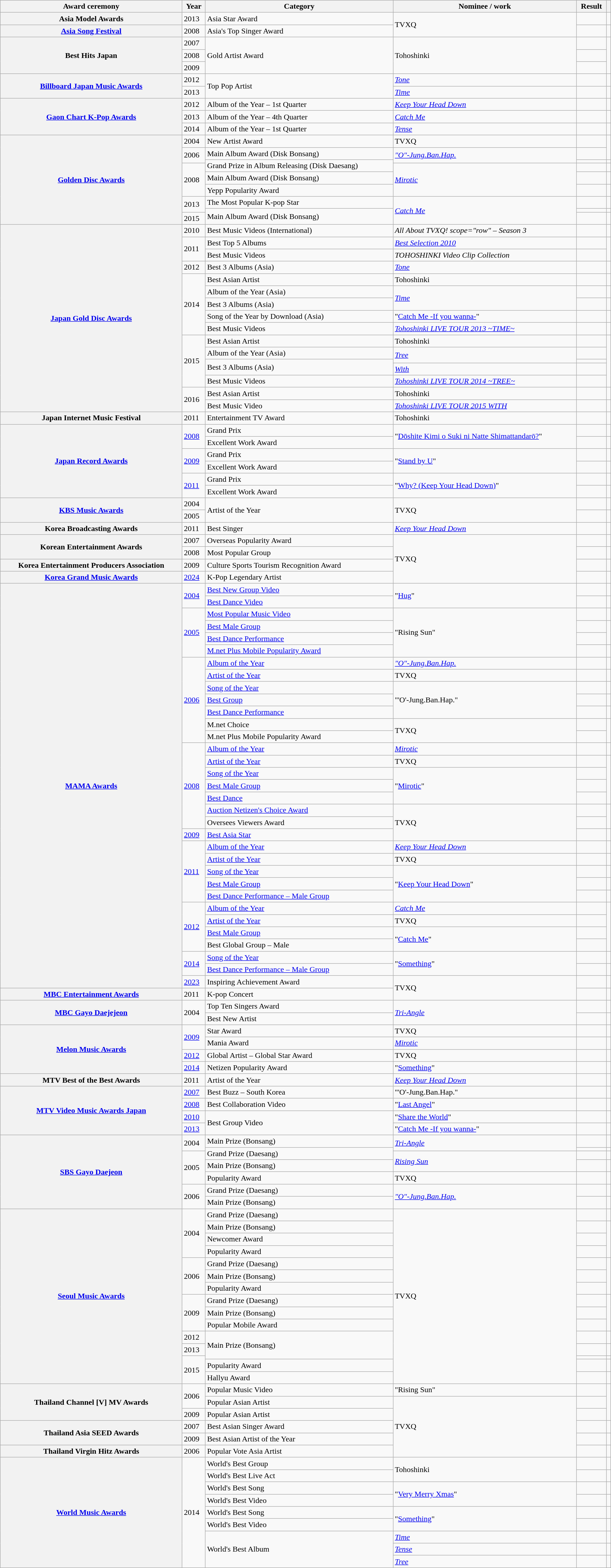<table class="sortable wikitable plainrowheaders" width="100%" cellpadding="5" style="margin: 1em auto 1em auto">
<tr>
<th scope="row" scope="col">Award ceremony</th>
<th scope="row" scope="col">Year</th>
<th scope="row" scope="col">Category</th>
<th scope="row" scope="col">Nominee / work</th>
<th scope="row" scope="col">Result</th>
<th scope="row" class="unsortable" scope="col"></th>
</tr>
<tr>
<th scope="row">Asia Model Awards</th>
<td>2013</td>
<td>Asia Star Award</td>
<td rowspan="2">TVXQ</td>
<td></td>
<td style="text-align:center"></td>
</tr>
<tr>
<th scope="row"><a href='#'>Asia Song Festival</a></th>
<td>2008</td>
<td>Asia's Top Singer Award</td>
<td></td>
<td></td>
</tr>
<tr>
<th scope="row" rowspan="3">Best Hits Japan</th>
<td>2007</td>
<td rowspan="3">Gold Artist Award</td>
<td rowspan="3">Tohoshinki</td>
<td></td>
<td style="text-align:center" rowspan="3"></td>
</tr>
<tr>
<td>2008</td>
<td></td>
</tr>
<tr>
<td>2009</td>
<td></td>
</tr>
<tr>
<th scope="row" rowspan="2"><a href='#'>Billboard Japan Music Awards</a></th>
<td>2012</td>
<td rowspan="2">Top Pop Artist</td>
<td><em><a href='#'>Tone</a></em></td>
<td></td>
<td style="text-align:center"></td>
</tr>
<tr>
<td>2013</td>
<td><em><a href='#'>Time</a></em></td>
<td></td>
<td style="text-align:center"></td>
</tr>
<tr>
<th scope="row" rowspan="3"><a href='#'>Gaon Chart K-Pop Awards</a></th>
<td>2012</td>
<td>Album of the Year – 1st Quarter</td>
<td><em><a href='#'>Keep Your Head Down</a></em></td>
<td></td>
<td style="text-align:center"></td>
</tr>
<tr>
<td>2013</td>
<td>Album of the Year – 4th Quarter</td>
<td><em><a href='#'>Catch Me</a></em></td>
<td></td>
<td style="text-align:center"></td>
</tr>
<tr>
<td>2014</td>
<td>Album of the Year – 1st Quarter</td>
<td><em><a href='#'>Tense</a></em></td>
<td></td>
<td></td>
</tr>
<tr>
<th scope="row" rowspan="9"><a href='#'>Golden Disc Awards</a></th>
<td>2004</td>
<td>New Artist Award</td>
<td>TVXQ</td>
<td></td>
<td rowspan="2" style="text-align:center"></td>
</tr>
<tr>
<td rowspan="2">2006</td>
<td>Main Album Award (Disk Bonsang)</td>
<td rowspan="2"><em><a href='#'>"O"-Jung.Ban.Hap.</a></em></td>
<td></td>
</tr>
<tr>
<td rowspan="2">Grand Prize in Album Releasing (Disk Daesang)</td>
<td></td>
<td style="text-align:center"></td>
</tr>
<tr>
<td rowspan="3">2008</td>
<td rowspan="3"><em><a href='#'>Mirotic</a></em></td>
<td></td>
<td style="text-align:center"></td>
</tr>
<tr>
<td>Main Album Award (Disk Bonsang)</td>
<td></td>
<td></td>
</tr>
<tr>
<td>Yepp Popularity Award</td>
<td></td>
<td></td>
</tr>
<tr>
<td rowspan="2">2013</td>
<td>The Most Popular K-pop Star</td>
<td rowspan="3"><em><a href='#'>Catch Me</a></em></td>
<td></td>
<td style="text-align:center"></td>
</tr>
<tr>
<td rowspan="2">Main Album Award (Disk Bonsang)</td>
<td></td>
<td style="text-align:center"></td>
</tr>
<tr>
<td>2015</td>
<td></td>
<td></td>
</tr>
<tr>
<th scope="row" rowspan="16"><a href='#'>Japan Gold Disc Awards</a></th>
<td>2010</td>
<td>Best Music Videos (International)</td>
<td><em>All About TVXQ! scope="row" – Season 3</em></td>
<td></td>
<td style="text-align:center"></td>
</tr>
<tr>
<td rowspan="2">2011</td>
<td>Best Top 5 Albums</td>
<td><em><a href='#'>Best Selection 2010</a></em></td>
<td></td>
<td style="text-align:center" rowspan="2"></td>
</tr>
<tr>
<td>Best Music Videos</td>
<td><em>TOHOSHINKI Video Clip Collection</em></td>
<td></td>
</tr>
<tr>
<td>2012</td>
<td>Best 3 Albums (Asia)</td>
<td><em><a href='#'>Tone</a></em></td>
<td></td>
<td style="text-align:center"></td>
</tr>
<tr>
<td rowspan="5">2014</td>
<td>Best Asian Artist</td>
<td>Tohoshinki</td>
<td></td>
<td></td>
</tr>
<tr>
<td>Album of the Year (Asia)</td>
<td rowspan="2"><em><a href='#'>Time</a></em></td>
<td></td>
<td></td>
</tr>
<tr>
<td>Best 3 Albums (Asia)</td>
<td></td>
<td></td>
</tr>
<tr>
<td>Song of the Year by Download (Asia)</td>
<td>"<a href='#'>Catch Me -If you wanna-</a>"</td>
<td></td>
<td></td>
</tr>
<tr>
<td>Best Music Videos</td>
<td><em><a href='#'>Tohoshinki LIVE TOUR 2013 ~TIME~</a></em></td>
<td></td>
<td></td>
</tr>
<tr>
<td rowspan="5">2015</td>
<td>Best Asian Artist</td>
<td>Tohoshinki</td>
<td></td>
<td style="text-align:center" rowspan="5"></td>
</tr>
<tr>
<td>Album of the Year (Asia)</td>
<td rowspan="2"><em><a href='#'>Tree</a></em></td>
<td></td>
</tr>
<tr>
<td rowspan="2">Best 3 Albums (Asia)</td>
<td></td>
</tr>
<tr>
<td><em><a href='#'>With</a></em></td>
<td></td>
</tr>
<tr>
<td>Best Music Videos</td>
<td><em><a href='#'>Tohoshinki LIVE TOUR 2014 ~TREE~</a></em></td>
<td></td>
</tr>
<tr>
<td rowspan="2">2016</td>
<td>Best Asian Artist</td>
<td>Tohoshinki</td>
<td></td>
<td></td>
</tr>
<tr>
<td>Best Music Video</td>
<td><a href='#'><em>Tohoshinki LIVE TOUR 2015 WITH</em></a></td>
<td></td>
<td></td>
</tr>
<tr>
<th scope="row">Japan Internet Music Festival</th>
<td>2011</td>
<td>Entertainment TV Award</td>
<td>Tohoshinki</td>
<td></td>
<td></td>
</tr>
<tr>
<th scope="row" rowspan="6"><a href='#'>Japan Record Awards</a></th>
<td rowspan="2"><a href='#'>2008</a></td>
<td>Grand Prix</td>
<td rowspan="2">"<a href='#'>Dōshite Kimi o Suki ni Natte Shimattandarō?</a>"</td>
<td></td>
<td></td>
</tr>
<tr>
<td>Excellent Work Award</td>
<td></td>
<td style="text-align:center"></td>
</tr>
<tr>
<td rowspan="2"><a href='#'>2009</a></td>
<td>Grand Prix</td>
<td rowspan="2">"<a href='#'>Stand by U</a>"</td>
<td></td>
<td></td>
</tr>
<tr>
<td>Excellent Work Award</td>
<td></td>
<td></td>
</tr>
<tr>
<td rowspan="2"><a href='#'>2011</a></td>
<td>Grand Prix</td>
<td rowspan="2">"<a href='#'>Why? (Keep Your Head Down)</a>"</td>
<td></td>
<td></td>
</tr>
<tr>
<td>Excellent Work Award</td>
<td></td>
<td style="text-align:center"></td>
</tr>
<tr>
<th scope="row" rowspan="2"><a href='#'>KBS Music Awards</a></th>
<td>2004</td>
<td rowspan="2">Artist of the Year</td>
<td rowspan="2">TVXQ</td>
<td></td>
<td></td>
</tr>
<tr>
<td>2005</td>
<td></td>
<td></td>
</tr>
<tr>
<th scope="row">Korea Broadcasting Awards</th>
<td>2011</td>
<td>Best Singer</td>
<td><em><a href='#'>Keep Your Head Down</a></em></td>
<td></td>
<td style="text-align:center"></td>
</tr>
<tr>
<th scope="row" rowspan="2">Korean Entertainment Awards</th>
<td>2007</td>
<td>Overseas Popularity Award</td>
<td rowspan="4">TVXQ</td>
<td></td>
<td></td>
</tr>
<tr>
<td>2008</td>
<td>Most Popular Group</td>
<td></td>
<td></td>
</tr>
<tr>
<th scope="row">Korea Entertainment Producers Association</th>
<td>2009</td>
<td>Culture Sports Tourism Recognition Award</td>
<td></td>
<td style="text-align:center"></td>
</tr>
<tr>
<th scope="row"><a href='#'>Korea Grand Music Awards</a></th>
<td><a href='#'>2024</a></td>
<td>K-Pop Legendary Artist</td>
<td></td>
<td style="text-align:center"></td>
</tr>
<tr>
<th rowspan="33" scope="row"><a href='#'>MAMA Awards</a></th>
<td rowspan="2"><a href='#'>2004</a></td>
<td><a href='#'>Best New Group Video</a></td>
<td rowspan="2">"<a href='#'>Hug</a>"</td>
<td></td>
<td style="text-align:center"></td>
</tr>
<tr>
<td><a href='#'>Best Dance Video</a></td>
<td></td>
<td style="text-align:center"></td>
</tr>
<tr>
<td rowspan="4"><a href='#'>2005</a></td>
<td><a href='#'>Most Popular Music Video</a></td>
<td rowspan="4">"Rising Sun"</td>
<td></td>
<td style="text-align:center"></td>
</tr>
<tr>
<td><a href='#'>Best Male Group</a></td>
<td></td>
<td style="text-align:center" rowspan="2"></td>
</tr>
<tr>
<td><a href='#'>Best Dance Performance</a></td>
<td></td>
</tr>
<tr>
<td><a href='#'>M.net Plus Mobile Popularity Award</a></td>
<td></td>
<td style="text-align:center"></td>
</tr>
<tr>
<td rowspan="7"><a href='#'>2006</a></td>
<td><a href='#'>Album of the Year</a></td>
<td><em><a href='#'>"O"-Jung.Ban.Hap.</a></em></td>
<td></td>
<td style="text-align:center"></td>
</tr>
<tr>
<td><a href='#'>Artist of the Year</a></td>
<td>TVXQ</td>
<td></td>
<td style="text-align:center"></td>
</tr>
<tr>
<td><a href='#'>Song of the Year</a></td>
<td rowspan="3">"'O'-Jung.Ban.Hap."</td>
<td></td>
<td style="text-align:center"></td>
</tr>
<tr>
<td><a href='#'>Best Group</a></td>
<td></td>
<td style="text-align:center"></td>
</tr>
<tr>
<td><a href='#'>Best Dance Performance</a></td>
<td></td>
<td style="text-align:center"></td>
</tr>
<tr>
<td>M.net Choice</td>
<td rowspan="2">TVXQ</td>
<td></td>
<td style="text-align:center" rowspan="2"></td>
</tr>
<tr>
<td>M.net Plus Mobile Popularity Award</td>
<td></td>
</tr>
<tr>
<td rowspan="7"><a href='#'>2008</a></td>
<td><a href='#'>Album of the Year</a></td>
<td><em><a href='#'>Mirotic</a></em></td>
<td></td>
<td style="text-align:center"></td>
</tr>
<tr>
<td><a href='#'>Artist of the Year</a></td>
<td>TVXQ</td>
<td></td>
<td style="text-align:center" rowspan="4"></td>
</tr>
<tr>
<td><a href='#'>Song of the Year</a></td>
<td rowspan="3">"<a href='#'>Mirotic</a>"</td>
<td></td>
</tr>
<tr>
<td><a href='#'>Best Male Group</a></td>
<td></td>
</tr>
<tr>
<td><a href='#'>Best Dance</a></td>
<td></td>
</tr>
<tr>
<td><a href='#'>Auction Netizen's Choice Award</a></td>
<td rowspan="3">TVXQ</td>
<td></td>
<td style="text-align:center" rowspan="2"></td>
</tr>
<tr>
<td>Oversees Viewers Award</td>
<td></td>
</tr>
<tr>
<td><a href='#'>2009</a></td>
<td><a href='#'>Best Asia Star</a></td>
<td></td>
<td style="text-align:center"></td>
</tr>
<tr>
<td rowspan="5"><a href='#'>2011</a></td>
<td><a href='#'>Album of the Year</a></td>
<td><em><a href='#'>Keep Your Head Down</a></em></td>
<td></td>
<td></td>
</tr>
<tr>
<td><a href='#'>Artist of the Year</a></td>
<td>TVXQ</td>
<td></td>
<td></td>
</tr>
<tr>
<td><a href='#'>Song of the Year</a></td>
<td rowspan="3">"<a href='#'>Keep Your Head Down</a>"</td>
<td></td>
<td style="text-align:center"></td>
</tr>
<tr>
<td><a href='#'>Best Male Group</a></td>
<td></td>
<td></td>
</tr>
<tr>
<td><a href='#'>Best Dance Performance – Male Group</a></td>
<td></td>
<td></td>
</tr>
<tr>
<td rowspan="4"><a href='#'>2012</a></td>
<td><a href='#'>Album of the Year</a></td>
<td><em><a href='#'>Catch Me</a></em></td>
<td></td>
<td style="text-align:center" rowspan="4"></td>
</tr>
<tr>
<td><a href='#'>Artist of the Year</a></td>
<td>TVXQ</td>
<td></td>
</tr>
<tr>
<td><a href='#'>Best Male Group</a></td>
<td rowspan="2">"<a href='#'>Catch Me</a>"</td>
<td></td>
</tr>
<tr>
<td>Best Global Group – Male</td>
<td></td>
</tr>
<tr>
<td rowspan="2"><a href='#'>2014</a></td>
<td><a href='#'>Song of the Year</a></td>
<td rowspan="2">"<a href='#'>Something</a>"</td>
<td></td>
<td></td>
</tr>
<tr>
<td><a href='#'>Best Dance Performance – Male Group</a></td>
<td></td>
<td></td>
</tr>
<tr>
<td><a href='#'>2023</a></td>
<td>Inspiring Achievement Award</td>
<td rowspan="2">TVXQ</td>
<td></td>
<td style="text-align:center"></td>
</tr>
<tr>
<th scope="row"><a href='#'>MBC Entertainment Awards</a></th>
<td>2011</td>
<td>K-pop Concert</td>
<td></td>
<td style="text-align:center"></td>
</tr>
<tr>
<th scope="row" rowspan="2"><a href='#'>MBC Gayo Daejejeon</a></th>
<td rowspan="2">2004</td>
<td>Top Ten Singers Award</td>
<td rowspan="2"><em><a href='#'>Tri-Angle</a></em></td>
<td></td>
<td></td>
</tr>
<tr>
<td>Best New Artist</td>
<td></td>
<td style="text-align:center"></td>
</tr>
<tr>
<th scope="row" rowspan="4"><a href='#'>Melon Music Awards</a></th>
<td rowspan="2"><a href='#'>2009</a></td>
<td>Star Award</td>
<td>TVXQ</td>
<td></td>
<td style="text-align:center"></td>
</tr>
<tr>
<td>Mania Award</td>
<td><em><a href='#'>Mirotic</a></em></td>
<td></td>
<td></td>
</tr>
<tr>
<td><a href='#'>2012</a></td>
<td>Global Artist – Global Star Award</td>
<td>TVXQ</td>
<td></td>
<td style="text-align:center"></td>
</tr>
<tr>
<td><a href='#'>2014</a></td>
<td>Netizen Popularity Award</td>
<td>"<a href='#'>Something</a>"</td>
<td></td>
<td></td>
</tr>
<tr>
<th scope="row">MTV Best of the Best Awards</th>
<td>2011</td>
<td>Artist of the Year</td>
<td><em><a href='#'>Keep Your Head Down</a></em></td>
<td></td>
<td style="text-align:center"></td>
</tr>
<tr>
<th scope="row" rowspan="4"><a href='#'>MTV Video Music Awards Japan</a></th>
<td><a href='#'>2007</a></td>
<td>Best Buzz – South Korea</td>
<td>"'O'-Jung.Ban.Hap."</td>
<td></td>
<td style="text-align:center"></td>
</tr>
<tr>
<td><a href='#'>2008</a></td>
<td>Best Collaboration Video</td>
<td>"<a href='#'>Last Angel</a>"</td>
<td></td>
<td style="text-align:center"></td>
</tr>
<tr>
<td><a href='#'>2010</a></td>
<td rowspan="2">Best Group Video</td>
<td>"<a href='#'>Share the World</a>"</td>
<td></td>
<td style="text-align:center"></td>
</tr>
<tr>
<td><a href='#'>2013</a></td>
<td>"<a href='#'>Catch Me -If you wanna-</a>"</td>
<td></td>
<td style="text-align:center"></td>
</tr>
<tr>
<th scope="row" rowspan="7"><a href='#'>SBS Gayo Daejeon</a></th>
<td rowspan="2">2004</td>
<td>Main Prize (Bonsang)</td>
<td rowspan="2"><em><a href='#'>Tri-Angle</a></em></td>
<td></td>
<td></td>
</tr>
<tr>
<td rowspan="2">Grand Prize (Daesang)</td>
<td></td>
<td></td>
</tr>
<tr>
<td rowspan="3">2005</td>
<td rowspan="2"><em><a href='#'>Rising Sun</a></em></td>
<td></td>
<td></td>
</tr>
<tr>
<td>Main Prize (Bonsang)</td>
<td></td>
<td style="text-align:center"></td>
</tr>
<tr>
<td>Popularity Award</td>
<td>TVXQ</td>
<td></td>
<td></td>
</tr>
<tr>
<td rowspan="2">2006</td>
<td>Grand Prize (Daesang)</td>
<td rowspan="2"><em><a href='#'>"O"-Jung.Ban.Hap.</a></em></td>
<td></td>
<td style="text-align:center"></td>
</tr>
<tr>
<td>Main Prize (Bonsang)</td>
<td></td>
<td></td>
</tr>
<tr>
<th scope="row" rowspan="15"><a href='#'>Seoul Music Awards</a></th>
<td rowspan="4">2004</td>
<td>Grand Prize (Daesang)</td>
<td rowspan="15">TVXQ</td>
<td></td>
<td></td>
</tr>
<tr>
<td>Main Prize (Bonsang)</td>
<td></td>
<td style="text-align:center" rowspan="3"></td>
</tr>
<tr>
<td>Newcomer Award</td>
<td></td>
</tr>
<tr>
<td>Popularity Award</td>
<td></td>
</tr>
<tr>
<td rowspan="3">2006</td>
<td>Grand Prize (Daesang)</td>
<td></td>
<td style="text-align:center" rowspan="3"></td>
</tr>
<tr>
<td>Main Prize (Bonsang)</td>
<td></td>
</tr>
<tr>
<td>Popularity Award</td>
<td></td>
</tr>
<tr>
<td rowspan="3">2009</td>
<td>Grand Prize (Daesang)</td>
<td></td>
<td style="text-align:center" rowspan="3"></td>
</tr>
<tr>
<td>Main Prize (Bonsang)</td>
<td></td>
</tr>
<tr>
<td>Popular Mobile Award</td>
<td></td>
</tr>
<tr>
<td>2012</td>
<td rowspan="3">Main Prize (Bonsang)</td>
<td></td>
<td></td>
</tr>
<tr>
<td>2013</td>
<td></td>
<td></td>
</tr>
<tr>
<td rowspan="3">2015</td>
<td></td>
<td></td>
</tr>
<tr>
<td>Popularity Award</td>
<td></td>
<td></td>
</tr>
<tr>
<td>Hallyu Award</td>
<td></td>
<td></td>
</tr>
<tr>
<th scope="row" rowspan="3">Thailand Channel [V] MV Awards</th>
<td rowspan="2">2006</td>
<td>Popular Music Video</td>
<td>"Rising Sun"</td>
<td></td>
<td style="text-align:center" rowspan="3"></td>
</tr>
<tr>
<td>Popular Asian Artist</td>
<td rowspan="5">TVXQ</td>
<td></td>
</tr>
<tr>
<td>2009</td>
<td>Popular Asian Artist</td>
<td></td>
</tr>
<tr>
<th scope="row" rowspan="2">Thailand Asia SEED Awards</th>
<td>2007</td>
<td>Best Asian Singer Award</td>
<td></td>
<td style="text-align:center"></td>
</tr>
<tr>
<td>2009</td>
<td>Best Asian Artist of the Year</td>
<td></td>
<td></td>
</tr>
<tr>
<th scope="row">Thailand Virgin Hitz Awards</th>
<td>2006</td>
<td>Popular Vote Asia Artist</td>
<td></td>
<td style="text-align:center"></td>
</tr>
<tr>
<th scope="row" rowspan="9"><a href='#'>World Music Awards</a></th>
<td rowspan="9">2014</td>
<td>World's Best Group</td>
<td rowspan="2">Tohoshinki</td>
<td></td>
<td></td>
</tr>
<tr>
<td>World's Best Live Act</td>
<td></td>
<td></td>
</tr>
<tr>
<td>World's Best Song</td>
<td rowspan="2">"<a href='#'>Very Merry Xmas</a>"</td>
<td></td>
<td></td>
</tr>
<tr>
<td>World's Best Video</td>
<td></td>
<td></td>
</tr>
<tr>
<td>World's Best Song</td>
<td rowspan="2">"<a href='#'>Something</a>"</td>
<td></td>
<td></td>
</tr>
<tr>
<td>World's Best Video</td>
<td></td>
<td></td>
</tr>
<tr>
<td rowspan="3">World's Best Album</td>
<td><em><a href='#'>Time</a></em></td>
<td></td>
<td></td>
</tr>
<tr>
<td><em><a href='#'>Tense</a></em></td>
<td></td>
<td></td>
</tr>
<tr>
<td><em><a href='#'>Tree</a></em></td>
<td></td>
<td></td>
</tr>
</table>
